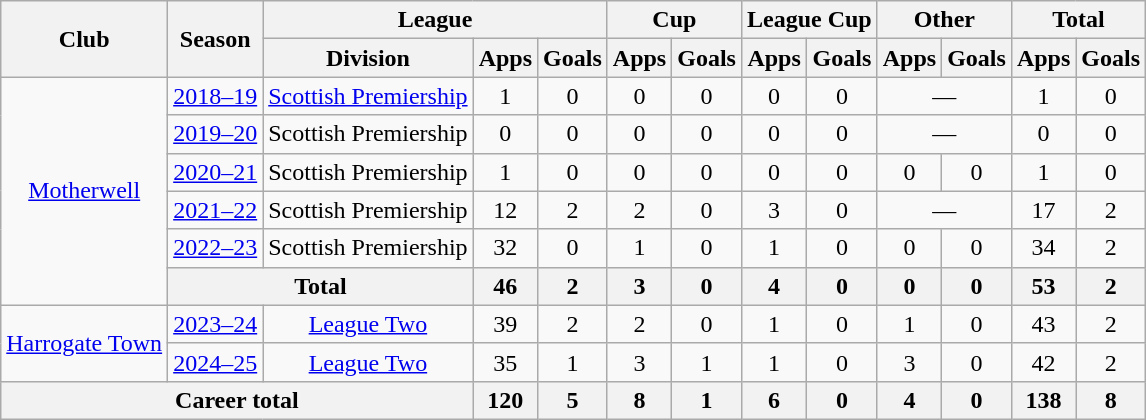<table class="wikitable" style="text-align: center">
<tr>
<th rowspan="2">Club</th>
<th rowspan="2">Season</th>
<th colspan="3">League</th>
<th colspan="2">Cup</th>
<th colspan="2">League Cup</th>
<th colspan="2">Other</th>
<th colspan="2">Total</th>
</tr>
<tr>
<th>Division</th>
<th>Apps</th>
<th>Goals</th>
<th>Apps</th>
<th>Goals</th>
<th>Apps</th>
<th>Goals</th>
<th>Apps</th>
<th>Goals</th>
<th>Apps</th>
<th>Goals</th>
</tr>
<tr>
<td rowspan=6><a href='#'>Motherwell</a></td>
<td><a href='#'>2018–19</a></td>
<td><a href='#'>Scottish Premiership</a></td>
<td>1</td>
<td>0</td>
<td>0</td>
<td>0</td>
<td>0</td>
<td>0</td>
<td colspan=2>—</td>
<td>1</td>
<td>0</td>
</tr>
<tr>
<td><a href='#'>2019–20</a></td>
<td>Scottish Premiership</td>
<td>0</td>
<td>0</td>
<td>0</td>
<td>0</td>
<td>0</td>
<td>0</td>
<td colspan=2>—</td>
<td>0</td>
<td>0</td>
</tr>
<tr>
<td><a href='#'>2020–21</a></td>
<td>Scottish Premiership</td>
<td>1</td>
<td>0</td>
<td>0</td>
<td>0</td>
<td>0</td>
<td>0</td>
<td>0</td>
<td>0</td>
<td>1</td>
<td>0</td>
</tr>
<tr>
<td><a href='#'>2021–22</a></td>
<td>Scottish Premiership</td>
<td>12</td>
<td>2</td>
<td>2</td>
<td>0</td>
<td>3</td>
<td>0</td>
<td colspan=2>—</td>
<td>17</td>
<td>2</td>
</tr>
<tr>
<td><a href='#'>2022–23</a></td>
<td>Scottish Premiership</td>
<td>32</td>
<td>0</td>
<td>1</td>
<td>0</td>
<td>1</td>
<td>0</td>
<td>0</td>
<td>0</td>
<td>34</td>
<td>2</td>
</tr>
<tr>
<th colspan="2">Total</th>
<th>46</th>
<th>2</th>
<th>3</th>
<th>0</th>
<th>4</th>
<th>0</th>
<th>0</th>
<th>0</th>
<th>53</th>
<th>2</th>
</tr>
<tr>
<td rowspan=2><a href='#'>Harrogate Town</a></td>
<td><a href='#'>2023–24</a></td>
<td><a href='#'>League Two</a></td>
<td>39</td>
<td>2</td>
<td>2</td>
<td>0</td>
<td>1</td>
<td>0</td>
<td>1</td>
<td>0</td>
<td>43</td>
<td>2</td>
</tr>
<tr>
<td><a href='#'>2024–25</a></td>
<td><a href='#'>League Two</a></td>
<td>35</td>
<td>1</td>
<td>3</td>
<td>1</td>
<td>1</td>
<td>0</td>
<td>3</td>
<td>0</td>
<td>42</td>
<td>2</td>
</tr>
<tr>
<th colspan="3">Career total</th>
<th>120</th>
<th>5</th>
<th>8</th>
<th>1</th>
<th>6</th>
<th>0</th>
<th>4</th>
<th>0</th>
<th>138</th>
<th>8</th>
</tr>
</table>
